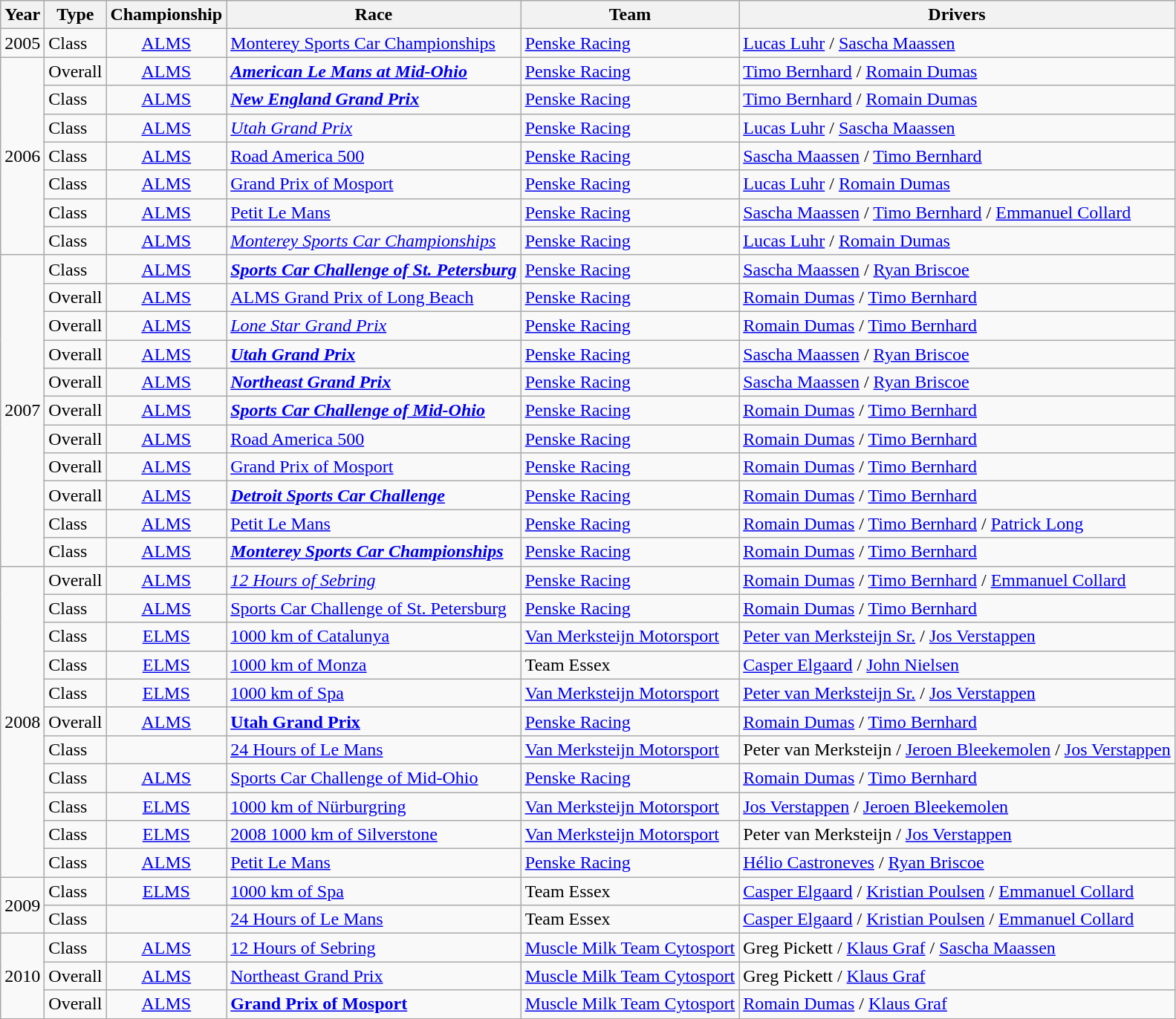<table class="wikitable">
<tr>
<th>Year</th>
<th>Type</th>
<th>Championship</th>
<th>Race</th>
<th>Team</th>
<th>Drivers</th>
</tr>
<tr>
<td>2005</td>
<td>Class</td>
<td style="text-align:center;"><a href='#'>ALMS</a></td>
<td><a href='#'>Monterey Sports Car Championships</a></td>
<td><a href='#'>Penske Racing</a></td>
<td><a href='#'>Lucas Luhr</a> / <a href='#'>Sascha Maassen</a></td>
</tr>
<tr>
<td rowspan=7>2006</td>
<td>Overall</td>
<td style="text-align:center;"><a href='#'>ALMS</a></td>
<td><strong><em><a href='#'>American Le Mans at Mid-Ohio</a></em></strong></td>
<td><a href='#'>Penske Racing</a></td>
<td><a href='#'>Timo Bernhard</a> / <a href='#'>Romain Dumas</a></td>
</tr>
<tr>
<td>Class</td>
<td style="text-align:center;"><a href='#'>ALMS</a></td>
<td><strong><em><a href='#'>New England Grand Prix</a></em></strong></td>
<td><a href='#'>Penske Racing</a></td>
<td><a href='#'>Timo Bernhard</a> / <a href='#'>Romain Dumas</a></td>
</tr>
<tr>
<td>Class</td>
<td style="text-align:center;"><a href='#'>ALMS</a></td>
<td><em><a href='#'>Utah Grand Prix</a></em></td>
<td><a href='#'>Penske Racing</a></td>
<td><a href='#'>Lucas Luhr</a> / <a href='#'>Sascha Maassen</a></td>
</tr>
<tr>
<td>Class</td>
<td style="text-align:center;"><a href='#'>ALMS</a></td>
<td><a href='#'>Road America 500</a></td>
<td><a href='#'>Penske Racing</a></td>
<td><a href='#'>Sascha Maassen</a> / <a href='#'>Timo Bernhard</a></td>
</tr>
<tr>
<td>Class</td>
<td style="text-align:center;"><a href='#'>ALMS</a></td>
<td><a href='#'>Grand Prix of Mosport</a></td>
<td><a href='#'>Penske Racing</a></td>
<td><a href='#'>Lucas Luhr</a> / <a href='#'>Romain Dumas</a></td>
</tr>
<tr>
<td>Class</td>
<td style="text-align:center;"><a href='#'>ALMS</a></td>
<td><a href='#'>Petit Le Mans</a></td>
<td><a href='#'>Penske Racing</a></td>
<td><a href='#'>Sascha Maassen</a> / <a href='#'>Timo Bernhard</a> / <a href='#'>Emmanuel Collard</a></td>
</tr>
<tr>
<td>Class</td>
<td style="text-align:center;"><a href='#'>ALMS</a></td>
<td><em><a href='#'>Monterey Sports Car Championships</a></em></td>
<td><a href='#'>Penske Racing</a></td>
<td><a href='#'>Lucas Luhr</a> / <a href='#'>Romain Dumas</a></td>
</tr>
<tr>
<td rowspan=11>2007</td>
<td>Class</td>
<td style="text-align:center;"><a href='#'>ALMS</a></td>
<td><strong><em><a href='#'>Sports Car Challenge of St. Petersburg</a></em></strong></td>
<td><a href='#'>Penske Racing</a></td>
<td><a href='#'>Sascha Maassen</a> / <a href='#'>Ryan Briscoe</a></td>
</tr>
<tr>
<td>Overall</td>
<td style="text-align:center;"><a href='#'>ALMS</a></td>
<td><a href='#'>ALMS Grand Prix of Long Beach</a></td>
<td><a href='#'>Penske Racing</a></td>
<td><a href='#'>Romain Dumas</a> / <a href='#'>Timo Bernhard</a></td>
</tr>
<tr>
<td>Overall</td>
<td style="text-align:center;"><a href='#'>ALMS</a></td>
<td><em><a href='#'>Lone Star Grand Prix</a></em></td>
<td><a href='#'>Penske Racing</a></td>
<td><a href='#'>Romain Dumas</a> / <a href='#'>Timo Bernhard</a></td>
</tr>
<tr>
<td>Overall</td>
<td style="text-align:center;"><a href='#'>ALMS</a></td>
<td><strong><em><a href='#'>Utah Grand Prix</a></em></strong></td>
<td><a href='#'>Penske Racing</a></td>
<td><a href='#'>Sascha Maassen</a> / <a href='#'>Ryan Briscoe</a></td>
</tr>
<tr>
<td>Overall</td>
<td style="text-align:center;"><a href='#'>ALMS</a></td>
<td><strong><em><a href='#'>Northeast Grand Prix</a></em></strong></td>
<td><a href='#'>Penske Racing</a></td>
<td><a href='#'>Sascha Maassen</a> / <a href='#'>Ryan Briscoe</a></td>
</tr>
<tr>
<td>Overall</td>
<td style="text-align:center;"><a href='#'>ALMS</a></td>
<td><strong><em><a href='#'>Sports Car Challenge of Mid-Ohio</a></em></strong></td>
<td><a href='#'>Penske Racing</a></td>
<td><a href='#'>Romain Dumas</a> / <a href='#'>Timo Bernhard</a></td>
</tr>
<tr>
<td>Overall</td>
<td style="text-align:center;"><a href='#'>ALMS</a></td>
<td><a href='#'>Road America 500</a></td>
<td><a href='#'>Penske Racing</a></td>
<td><a href='#'>Romain Dumas</a> / <a href='#'>Timo Bernhard</a></td>
</tr>
<tr>
<td>Overall</td>
<td style="text-align:center;"><a href='#'>ALMS</a></td>
<td><a href='#'>Grand Prix of Mosport</a></td>
<td><a href='#'>Penske Racing</a></td>
<td><a href='#'>Romain Dumas</a> / <a href='#'>Timo Bernhard</a></td>
</tr>
<tr>
<td>Overall</td>
<td style="text-align:center;"><a href='#'>ALMS</a></td>
<td><strong><em><a href='#'>Detroit Sports Car Challenge</a></em></strong></td>
<td><a href='#'>Penske Racing</a></td>
<td><a href='#'>Romain Dumas</a> / <a href='#'>Timo Bernhard</a></td>
</tr>
<tr>
<td>Class</td>
<td style="text-align:center;"><a href='#'>ALMS</a></td>
<td><a href='#'>Petit Le Mans</a></td>
<td><a href='#'>Penske Racing</a></td>
<td><a href='#'>Romain Dumas</a> / <a href='#'>Timo Bernhard</a> / <a href='#'>Patrick Long</a></td>
</tr>
<tr>
<td>Class</td>
<td style="text-align:center;"><a href='#'>ALMS</a></td>
<td><strong><em><a href='#'>Monterey Sports Car Championships</a></em></strong></td>
<td><a href='#'>Penske Racing</a></td>
<td><a href='#'>Romain Dumas</a> / <a href='#'>Timo Bernhard</a></td>
</tr>
<tr>
<td rowspan=11>2008</td>
<td>Overall</td>
<td style="text-align:center;"><a href='#'>ALMS</a></td>
<td><em><a href='#'>12 Hours of Sebring</a></em></td>
<td><a href='#'>Penske Racing</a></td>
<td><a href='#'>Romain Dumas</a> / <a href='#'>Timo Bernhard</a> / <a href='#'>Emmanuel Collard</a></td>
</tr>
<tr>
<td>Class</td>
<td style="text-align:center;"><a href='#'>ALMS</a></td>
<td><a href='#'>Sports Car Challenge of St. Petersburg</a></td>
<td><a href='#'>Penske Racing</a></td>
<td><a href='#'>Romain Dumas</a> / <a href='#'>Timo Bernhard</a></td>
</tr>
<tr>
<td>Class</td>
<td style="text-align:center;"><a href='#'>ELMS</a></td>
<td><a href='#'>1000 km of Catalunya</a></td>
<td><a href='#'>Van Merksteijn Motorsport</a></td>
<td><a href='#'>Peter van Merksteijn Sr.</a> / <a href='#'>Jos Verstappen</a></td>
</tr>
<tr>
<td>Class</td>
<td style="text-align:center;"><a href='#'>ELMS</a></td>
<td><a href='#'>1000 km of Monza</a></td>
<td>Team Essex</td>
<td><a href='#'>Casper Elgaard</a> / <a href='#'>John Nielsen</a></td>
</tr>
<tr>
<td>Class</td>
<td style="text-align:center;"><a href='#'>ELMS</a></td>
<td><a href='#'>1000 km of Spa</a></td>
<td><a href='#'>Van Merksteijn Motorsport</a></td>
<td><a href='#'>Peter van Merksteijn Sr.</a> / <a href='#'>Jos Verstappen</a></td>
</tr>
<tr>
<td>Overall</td>
<td style="text-align:center;"><a href='#'>ALMS</a></td>
<td><strong><a href='#'>Utah Grand Prix</a></strong></td>
<td><a href='#'>Penske Racing</a></td>
<td><a href='#'>Romain Dumas</a> / <a href='#'>Timo Bernhard</a></td>
</tr>
<tr>
<td>Class</td>
<td style="text-align:center;"></td>
<td><a href='#'>24 Hours of Le Mans</a></td>
<td><a href='#'>Van Merksteijn Motorsport</a></td>
<td>Peter van Merksteijn / <a href='#'>Jeroen Bleekemolen</a> / <a href='#'>Jos Verstappen</a></td>
</tr>
<tr>
<td>Class</td>
<td style="text-align:center;"><a href='#'>ALMS</a></td>
<td><a href='#'>Sports Car Challenge of Mid-Ohio</a></td>
<td><a href='#'>Penske Racing</a></td>
<td><a href='#'>Romain Dumas</a> / <a href='#'>Timo Bernhard</a></td>
</tr>
<tr>
<td>Class</td>
<td style="text-align:center;"><a href='#'>ELMS</a></td>
<td><a href='#'>1000 km of Nürburgring</a></td>
<td><a href='#'>Van Merksteijn Motorsport</a></td>
<td><a href='#'>Jos Verstappen</a> / <a href='#'>Jeroen Bleekemolen</a></td>
</tr>
<tr>
<td>Class</td>
<td style="text-align:center;"><a href='#'>ELMS</a></td>
<td><a href='#'>2008 1000 km of Silverstone</a></td>
<td><a href='#'>Van Merksteijn Motorsport</a></td>
<td>Peter van Merksteijn / <a href='#'>Jos Verstappen</a></td>
</tr>
<tr>
<td>Class</td>
<td style="text-align:center;"><a href='#'>ALMS</a></td>
<td><a href='#'>Petit Le Mans</a></td>
<td><a href='#'>Penske Racing</a></td>
<td><a href='#'>Hélio Castroneves</a> / <a href='#'>Ryan Briscoe</a></td>
</tr>
<tr>
<td rowspan=2>2009</td>
<td>Class</td>
<td style="text-align:center;"><a href='#'>ELMS</a></td>
<td><a href='#'>1000 km of Spa</a></td>
<td>Team Essex</td>
<td><a href='#'>Casper Elgaard</a> / <a href='#'>Kristian Poulsen</a> / <a href='#'>Emmanuel Collard</a></td>
</tr>
<tr>
<td>Class</td>
<td style="text-align:center;"></td>
<td><a href='#'>24 Hours of Le Mans</a></td>
<td>Team Essex</td>
<td><a href='#'>Casper Elgaard</a> / <a href='#'>Kristian Poulsen</a> / <a href='#'>Emmanuel Collard</a></td>
</tr>
<tr>
<td rowspan=3>2010</td>
<td>Class</td>
<td style="text-align:center;"><a href='#'>ALMS</a></td>
<td><a href='#'>12 Hours of Sebring</a></td>
<td><a href='#'>Muscle Milk Team Cytosport</a></td>
<td>Greg Pickett / <a href='#'>Klaus Graf</a> / <a href='#'>Sascha Maassen</a></td>
</tr>
<tr>
<td>Overall</td>
<td style="text-align:center;"><a href='#'>ALMS</a></td>
<td><a href='#'>Northeast Grand Prix</a></td>
<td><a href='#'>Muscle Milk Team Cytosport</a></td>
<td>Greg Pickett / <a href='#'>Klaus Graf</a></td>
</tr>
<tr>
<td>Overall</td>
<td style="text-align:center;"><a href='#'>ALMS</a></td>
<td><strong><a href='#'>Grand Prix of Mosport</a></strong></td>
<td><a href='#'>Muscle Milk Team Cytosport</a></td>
<td><a href='#'>Romain Dumas</a> / <a href='#'>Klaus Graf</a></td>
</tr>
</table>
